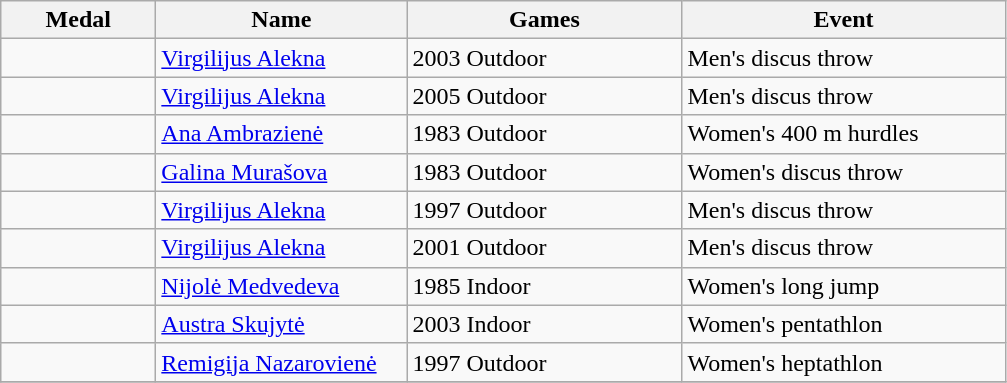<table class="wikitable sortable">
<tr>
<th style="width:6em">Medal</th>
<th style="width:10em">Name</th>
<th style="width:11em">Games</th>
<th style="width:13em">Event</th>
</tr>
<tr>
<td></td>
<td><a href='#'>Virgilijus Alekna</a></td>
<td>2003 Outdoor</td>
<td>Men's discus throw</td>
</tr>
<tr>
<td></td>
<td><a href='#'>Virgilijus Alekna</a></td>
<td>2005 Outdoor</td>
<td>Men's discus throw</td>
</tr>
<tr>
<td></td>
<td><a href='#'>Ana Ambrazienė</a></td>
<td>1983 Outdoor</td>
<td>Women's 400 m hurdles</td>
</tr>
<tr>
<td></td>
<td><a href='#'>Galina Murašova</a></td>
<td>1983 Outdoor</td>
<td>Women's discus throw</td>
</tr>
<tr>
<td></td>
<td><a href='#'>Virgilijus Alekna</a></td>
<td>1997 Outdoor</td>
<td>Men's discus throw</td>
</tr>
<tr>
<td></td>
<td><a href='#'>Virgilijus Alekna</a></td>
<td>2001 Outdoor</td>
<td>Men's discus throw</td>
</tr>
<tr>
<td></td>
<td><a href='#'>Nijolė Medvedeva</a></td>
<td>1985 Indoor</td>
<td>Women's long jump</td>
</tr>
<tr>
<td></td>
<td><a href='#'>Austra Skujytė</a></td>
<td>2003 Indoor</td>
<td>Women's pentathlon</td>
</tr>
<tr>
<td></td>
<td><a href='#'>Remigija Nazarovienė</a></td>
<td>1997 Outdoor</td>
<td>Women's heptathlon</td>
</tr>
<tr>
</tr>
</table>
